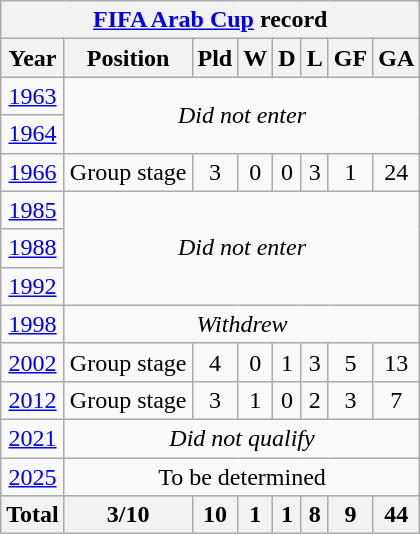<table class="wikitable" style="text-align: center;">
<tr>
<th colspan=8><a href='#'>FIFA Arab Cup</a> record</th>
</tr>
<tr>
<th>Year</th>
<th>Position</th>
<th>Pld</th>
<th>W</th>
<th>D</th>
<th>L</th>
<th>GF</th>
<th>GA</th>
</tr>
<tr>
<td> <a href='#'>1963</a></td>
<td colspan=7 rowspan=2><em>Did not enter</em></td>
</tr>
<tr>
<td> <a href='#'>1964</a></td>
</tr>
<tr>
<td> <a href='#'>1966</a></td>
<td>Group stage</td>
<td>3</td>
<td>0</td>
<td>0</td>
<td>3</td>
<td>1</td>
<td>24</td>
</tr>
<tr>
<td> <a href='#'>1985</a></td>
<td colspan=7 rowspan=3><em>Did not enter</em></td>
</tr>
<tr>
<td> <a href='#'>1988</a></td>
</tr>
<tr>
<td> <a href='#'>1992</a></td>
</tr>
<tr>
<td> <a href='#'>1998</a></td>
<td colspan=7><em>Withdrew</em></td>
</tr>
<tr>
<td> <a href='#'>2002</a></td>
<td>Group stage</td>
<td>4</td>
<td>0</td>
<td>1</td>
<td>3</td>
<td>5</td>
<td>13</td>
</tr>
<tr>
<td> <a href='#'>2012</a></td>
<td>Group stage</td>
<td>3</td>
<td>1</td>
<td>0</td>
<td>2</td>
<td>3</td>
<td>7</td>
</tr>
<tr>
<td> <a href='#'>2021</a></td>
<td colspan=7><em>Did not qualify</em></td>
</tr>
<tr>
<td> <a href='#'>2025</a></td>
<td colspan="7" rowspan="1">To be determined</td>
</tr>
<tr>
<th>Total</th>
<th>3/10</th>
<th>10</th>
<th>1</th>
<th>1</th>
<th>8</th>
<th>9</th>
<th>44</th>
</tr>
</table>
